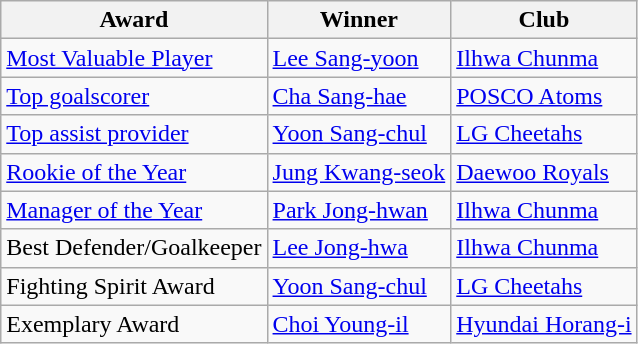<table class="wikitable">
<tr>
<th>Award</th>
<th>Winner</th>
<th>Club</th>
</tr>
<tr>
<td><a href='#'>Most Valuable Player</a></td>
<td> <a href='#'>Lee Sang-yoon</a></td>
<td><a href='#'>Ilhwa Chunma</a></td>
</tr>
<tr>
<td><a href='#'>Top goalscorer</a></td>
<td> <a href='#'>Cha Sang-hae</a></td>
<td><a href='#'>POSCO Atoms</a></td>
</tr>
<tr>
<td><a href='#'>Top assist provider</a></td>
<td> <a href='#'>Yoon Sang-chul</a></td>
<td><a href='#'>LG Cheetahs</a></td>
</tr>
<tr>
<td><a href='#'>Rookie of the Year</a></td>
<td> <a href='#'>Jung Kwang-seok</a></td>
<td><a href='#'>Daewoo Royals</a></td>
</tr>
<tr>
<td><a href='#'>Manager of the Year</a></td>
<td> <a href='#'>Park Jong-hwan</a></td>
<td><a href='#'>Ilhwa Chunma</a></td>
</tr>
<tr>
<td>Best Defender/Goalkeeper</td>
<td> <a href='#'>Lee Jong-hwa</a></td>
<td><a href='#'>Ilhwa Chunma</a></td>
</tr>
<tr>
<td>Fighting Spirit Award</td>
<td> <a href='#'>Yoon Sang-chul</a></td>
<td><a href='#'>LG Cheetahs</a></td>
</tr>
<tr>
<td>Exemplary Award</td>
<td> <a href='#'>Choi Young-il</a></td>
<td><a href='#'>Hyundai Horang-i</a></td>
</tr>
</table>
